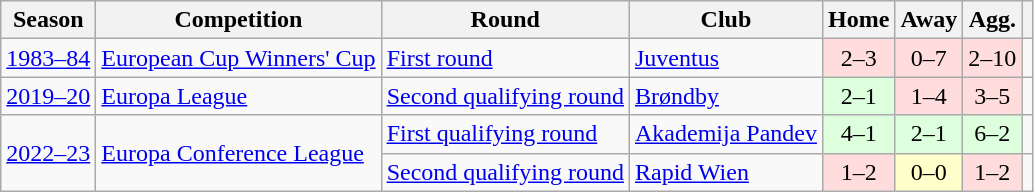<table class="wikitable" style="text-align:left">
<tr>
<th>Season</th>
<th>Competition</th>
<th>Round</th>
<th>Club</th>
<th>Home</th>
<th>Away</th>
<th>Agg.</th>
<th></th>
</tr>
<tr>
<td><a href='#'>1983–84</a></td>
<td><a href='#'>European Cup Winners' Cup</a></td>
<td><a href='#'>First round</a></td>
<td> <a href='#'>Juventus</a></td>
<td style="text-align:center; background:#fdd;">2–3</td>
<td style="text-align:center; background:#fdd;">0–7</td>
<td style="text-align:center; background:#fdd;">2–10</td>
<td></td>
</tr>
<tr>
<td><a href='#'>2019–20</a></td>
<td><a href='#'>Europa League</a></td>
<td><a href='#'>Second qualifying round</a></td>
<td> <a href='#'>Brøndby</a></td>
<td style="text-align:center; background:#dfd;">2–1</td>
<td style="text-align:center; background:#fdd;">1–4</td>
<td style="text-align:center; background:#fdd;">3–5</td>
<td></td>
</tr>
<tr>
<td rowspan=2><a href='#'>2022–23</a></td>
<td rowspan=2><a href='#'>Europa Conference League</a></td>
<td><a href='#'>First qualifying round</a></td>
<td> <a href='#'>Akademija Pandev</a></td>
<td style="text-align:center; background:#dfd;">4–1</td>
<td style="text-align:center; background:#dfd;">2–1</td>
<td style="text-align:center; background:#dfd;">6–2</td>
<td></td>
</tr>
<tr>
<td><a href='#'>Second qualifying round</a></td>
<td> <a href='#'>Rapid Wien</a></td>
<td style="text-align:center; background:#fdd;">1–2</td>
<td style="text-align:center; background:#ffc;">0–0</td>
<td style="text-align:center; background:#fdd;">1–2</td>
<td></td>
</tr>
</table>
